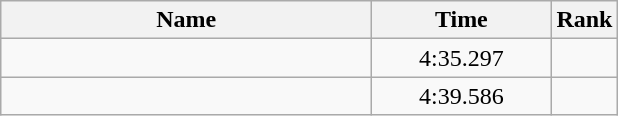<table class="wikitable" style="text-align:center;">
<tr>
<th style="width:15em">Name</th>
<th style="width:7em">Time</th>
<th>Rank</th>
</tr>
<tr>
<td align="left"></td>
<td>4:35.297</td>
<td></td>
</tr>
<tr>
<td align="left"></td>
<td>4:39.586</td>
<td></td>
</tr>
</table>
